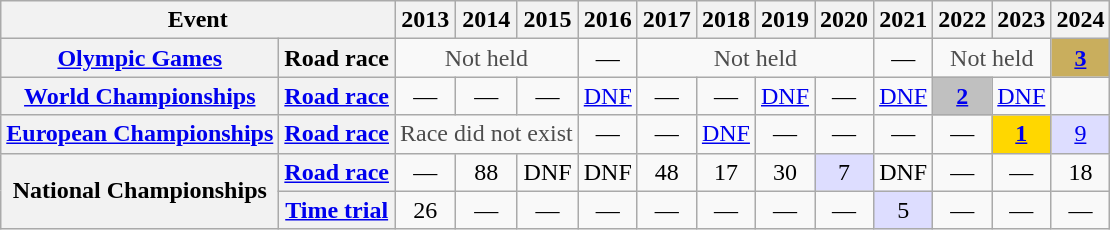<table class="wikitable plainrowheaders">
<tr>
<th colspan="2" scope="col">Event</th>
<th scope="col">2013</th>
<th scope="col">2014</th>
<th scope="col">2015</th>
<th scope="col">2016</th>
<th scope="col">2017</th>
<th scope="col">2018</th>
<th scope="col">2019</th>
<th scope="col">2020</th>
<th scope="col">2021</th>
<th scope="col">2022</th>
<th scope="col">2023</th>
<th scope="col">2024</th>
</tr>
<tr style="text-align:center;">
<th scope="row"> <a href='#'>Olympic Games</a></th>
<th scope="row">Road race</th>
<td style="color:#4d4d4d;" colspan=3>Not held</td>
<td>—</td>
<td style="color:#4d4d4d;" colspan=4>Not held</td>
<td>—</td>
<td style="color:#4d4d4d;" colspan=2>Not held</td>
<td style="background:#C9AE5D;"><a href='#'><strong>3</strong></a></td>
</tr>
<tr style="text-align:center;">
<th scope="row"> <a href='#'>World Championships</a></th>
<th scope="row"><a href='#'>Road race</a></th>
<td>—</td>
<td>—</td>
<td>—</td>
<td><a href='#'>DNF</a></td>
<td>—</td>
<td>—</td>
<td><a href='#'>DNF</a></td>
<td>—</td>
<td><a href='#'>DNF</a></td>
<td style="background:silver;"><a href='#'><strong>2</strong></a></td>
<td><a href='#'>DNF</a></td>
<td></td>
</tr>
<tr style="text-align:center;">
<th scope="row"> <a href='#'>European Championships</a></th>
<th scope="row"><a href='#'>Road race</a></th>
<td style="color:#4d4d4d;" colspan=3>Race did not exist</td>
<td>—</td>
<td>—</td>
<td><a href='#'>DNF</a></td>
<td>—</td>
<td>—</td>
<td>—</td>
<td>—</td>
<td style="background:gold;"><a href='#'><strong>1</strong></a></td>
<td style="background:#ddf;"><a href='#'>9</a></td>
</tr>
<tr style="text-align:center;">
<th scope="row" rowspan=2> National Championships</th>
<th scope="row"><a href='#'>Road race</a></th>
<td>—</td>
<td>88</td>
<td>DNF</td>
<td>DNF</td>
<td>48</td>
<td>17</td>
<td>30</td>
<td style="background:#ddf;">7</td>
<td>DNF</td>
<td>—</td>
<td>—</td>
<td>18</td>
</tr>
<tr style="text-align:center;">
<th scope="row"><a href='#'>Time trial</a></th>
<td>26</td>
<td>—</td>
<td>—</td>
<td>—</td>
<td>—</td>
<td>—</td>
<td>—</td>
<td>—</td>
<td style="background:#ddf;">5</td>
<td>—</td>
<td>—</td>
<td>—</td>
</tr>
</table>
